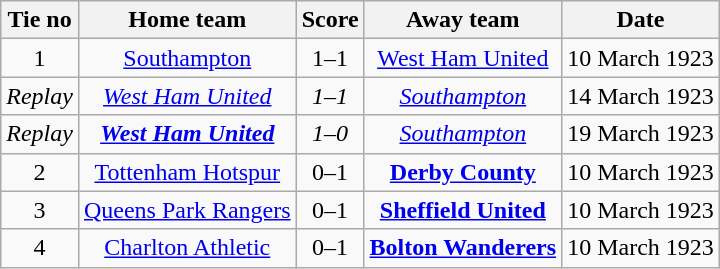<table class="wikitable" style="text-align: center">
<tr>
<th>Tie no</th>
<th>Home team</th>
<th>Score</th>
<th>Away team</th>
<th>Date</th>
</tr>
<tr>
<td>1</td>
<td><a href='#'>Southampton</a></td>
<td>1–1</td>
<td><a href='#'>West Ham United</a></td>
<td>10 March 1923</td>
</tr>
<tr>
<td><em>Replay</em></td>
<td><em><a href='#'>West Ham United</a></em></td>
<td><em>1–1</em></td>
<td><em><a href='#'>Southampton</a></em></td>
<td>14 March 1923</td>
</tr>
<tr>
<td><em>Replay</em></td>
<td><strong><em><a href='#'>West Ham United</a></em></strong></td>
<td><em>1–0</em></td>
<td><em><a href='#'>Southampton</a></em></td>
<td>19 March 1923</td>
</tr>
<tr>
<td>2</td>
<td><a href='#'>Tottenham Hotspur</a></td>
<td>0–1</td>
<td><strong><a href='#'>Derby County</a></strong></td>
<td>10 March 1923</td>
</tr>
<tr>
<td>3</td>
<td><a href='#'>Queens Park Rangers</a></td>
<td>0–1</td>
<td><strong><a href='#'>Sheffield United</a></strong></td>
<td>10 March 1923</td>
</tr>
<tr>
<td>4</td>
<td><a href='#'>Charlton Athletic</a></td>
<td>0–1</td>
<td><strong><a href='#'>Bolton Wanderers</a></strong></td>
<td>10 March 1923</td>
</tr>
</table>
